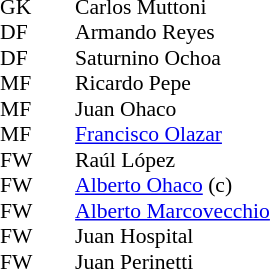<table style="font-size:90%; margin:0.2em auto;" cellspacing="0" cellpadding="0">
<tr>
<th width="25"></th>
<th width="25"></th>
</tr>
<tr>
<td>GK</td>
<td></td>
<td> Carlos Muttoni</td>
</tr>
<tr>
<td>DF</td>
<td></td>
<td> Armando Reyes</td>
</tr>
<tr>
<td>DF</td>
<td></td>
<td> Saturnino Ochoa</td>
</tr>
<tr>
<td>MF</td>
<td></td>
<td> Ricardo Pepe</td>
</tr>
<tr>
<td>MF</td>
<td></td>
<td> Juan Ohaco</td>
</tr>
<tr>
<td>MF</td>
<td></td>
<td> <a href='#'>Francisco Olazar</a></td>
</tr>
<tr>
<td>FW</td>
<td></td>
<td> Raúl López</td>
</tr>
<tr>
<td>FW</td>
<td></td>
<td> <a href='#'>Alberto Ohaco</a> (c)</td>
</tr>
<tr>
<td>FW</td>
<td></td>
<td> <a href='#'>Alberto Marcovecchio</a></td>
</tr>
<tr>
<td>FW</td>
<td></td>
<td> Juan Hospital</td>
</tr>
<tr>
<td>FW</td>
<td></td>
<td> Juan Perinetti</td>
</tr>
</table>
